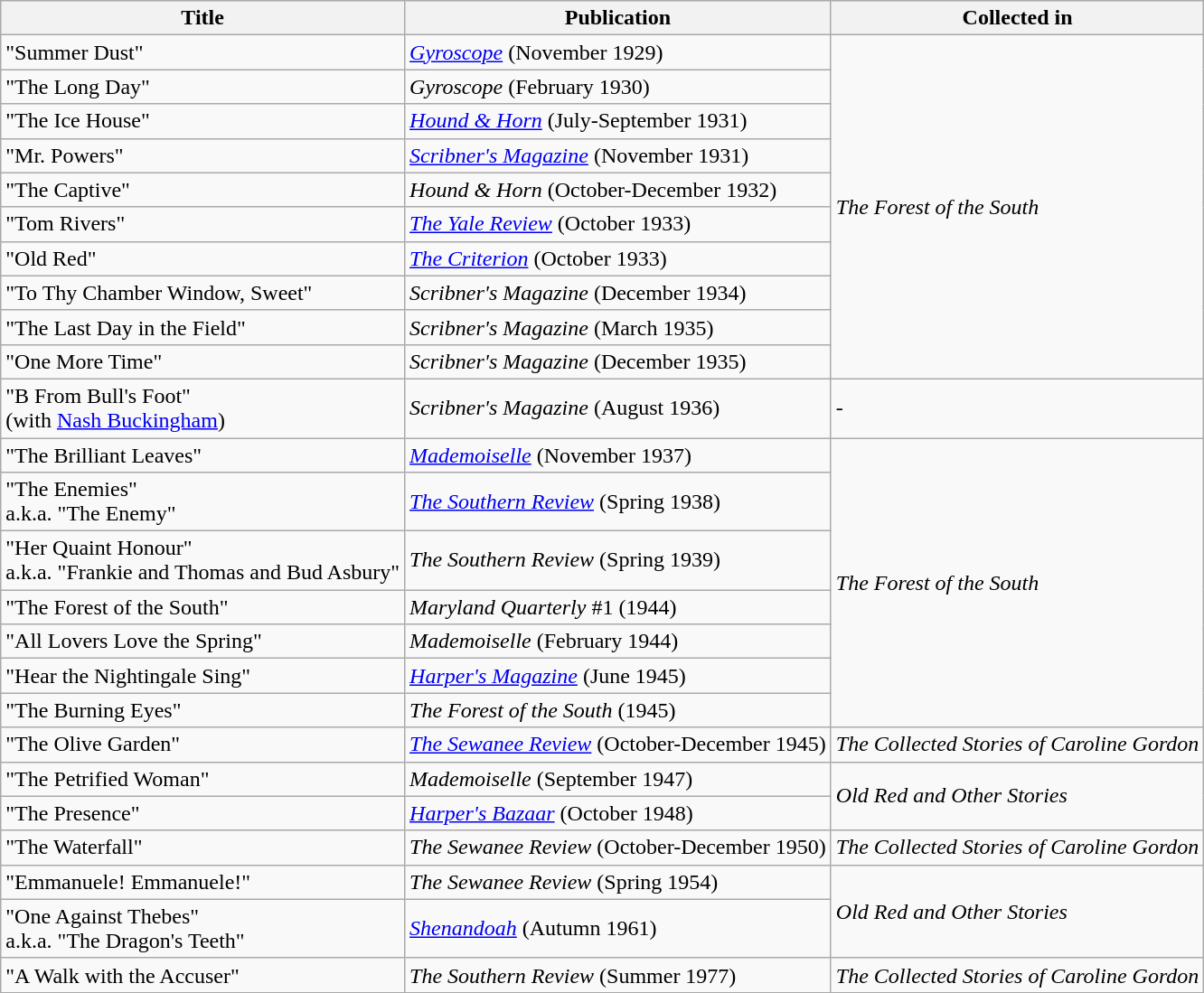<table class="wikitable">
<tr>
<th>Title</th>
<th>Publication</th>
<th>Collected in</th>
</tr>
<tr>
<td>"Summer Dust"</td>
<td><em><a href='#'>Gyroscope</a></em> (November 1929)</td>
<td rowspan=10><em>The Forest of the South</em></td>
</tr>
<tr>
<td>"The Long Day"</td>
<td><em>Gyroscope</em> (February 1930)</td>
</tr>
<tr>
<td>"The Ice House"</td>
<td><em><a href='#'>Hound & Horn</a></em> (July-September 1931)</td>
</tr>
<tr>
<td>"Mr. Powers"</td>
<td><em><a href='#'>Scribner's Magazine</a></em> (November 1931)</td>
</tr>
<tr>
<td>"The Captive"</td>
<td><em>Hound & Horn</em> (October-December 1932)</td>
</tr>
<tr>
<td>"Tom Rivers"</td>
<td><em><a href='#'>The Yale Review</a></em> (October 1933)</td>
</tr>
<tr>
<td>"Old Red"</td>
<td><em><a href='#'>The Criterion</a></em> (October 1933)</td>
</tr>
<tr>
<td>"To Thy Chamber Window, Sweet"</td>
<td><em>Scribner's Magazine</em> (December 1934)</td>
</tr>
<tr>
<td>"The Last Day in the Field"</td>
<td><em>Scribner's Magazine</em> (March 1935)</td>
</tr>
<tr>
<td>"One More Time"</td>
<td><em>Scribner's Magazine</em> (December 1935)</td>
</tr>
<tr>
<td>"B From Bull's Foot"<br>(with <a href='#'>Nash Buckingham</a>)</td>
<td><em>Scribner's Magazine</em> (August 1936)</td>
<td>-</td>
</tr>
<tr>
<td>"The Brilliant Leaves"</td>
<td><em><a href='#'>Mademoiselle</a></em> (November 1937)</td>
<td rowspan=7><em>The Forest of the South</em></td>
</tr>
<tr>
<td>"The Enemies"<br>a.k.a. "The Enemy"</td>
<td><em><a href='#'>The Southern Review</a></em> (Spring 1938)</td>
</tr>
<tr>
<td>"Her Quaint Honour"<br>a.k.a. "Frankie and Thomas and Bud Asbury"</td>
<td><em>The Southern Review</em> (Spring 1939)</td>
</tr>
<tr>
<td>"The Forest of the South"</td>
<td><em>Maryland Quarterly</em> #1 (1944)</td>
</tr>
<tr>
<td>"All Lovers Love the Spring"</td>
<td><em>Mademoiselle</em> (February 1944)</td>
</tr>
<tr>
<td>"Hear the Nightingale Sing"</td>
<td><em><a href='#'>Harper's Magazine</a></em> (June 1945)</td>
</tr>
<tr>
<td>"The Burning Eyes"</td>
<td><em>The Forest of the South</em> (1945)</td>
</tr>
<tr>
<td>"The Olive Garden"</td>
<td><em><a href='#'>The Sewanee Review</a></em> (October-December 1945)</td>
<td><em>The Collected Stories of Caroline Gordon</em></td>
</tr>
<tr>
<td>"The Petrified Woman"</td>
<td><em>Mademoiselle</em> (September 1947)</td>
<td rowspan=2><em>Old Red and Other Stories</em></td>
</tr>
<tr>
<td>"The Presence"</td>
<td><em><a href='#'>Harper's Bazaar</a></em> (October 1948)</td>
</tr>
<tr>
<td>"The Waterfall"</td>
<td><em>The Sewanee Review</em> (October-December 1950)</td>
<td><em>The Collected Stories of Caroline Gordon</em></td>
</tr>
<tr>
<td>"Emmanuele! Emmanuele!"</td>
<td><em>The Sewanee Review</em> (Spring 1954)</td>
<td rowspan=2><em>Old Red and Other Stories</em></td>
</tr>
<tr>
<td>"One Against Thebes"<br>a.k.a. "The Dragon's Teeth"</td>
<td><em><a href='#'>Shenandoah</a></em> (Autumn 1961)</td>
</tr>
<tr>
<td>"A Walk with the Accuser"</td>
<td><em>The Southern Review</em> (Summer 1977)</td>
<td><em>The Collected Stories of Caroline Gordon</em></td>
</tr>
<tr>
</tr>
</table>
